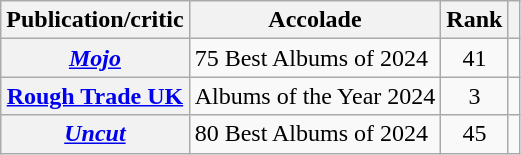<table class="wikitable sortable plainrowheaders">
<tr>
<th scope="col">Publication/critic</th>
<th scope="col">Accolade</th>
<th scope="col">Rank</th>
<th scope="col" class="unsortable"></th>
</tr>
<tr>
<th scope="row"><em><a href='#'>Mojo</a></em></th>
<td>75 Best Albums of 2024</td>
<td style="text-align: center;">41</td>
<td style="text-align: center;"></td>
</tr>
<tr>
<th scope="row"><a href='#'>Rough Trade UK</a></th>
<td>Albums of the Year 2024</td>
<td style="text-align: center;">3</td>
<td style="text-align: center;"></td>
</tr>
<tr>
<th scope="row"><em><a href='#'>Uncut</a></em></th>
<td>80 Best Albums of 2024</td>
<td style="text-align: center;">45</td>
<td style="text-align: center;"></td>
</tr>
</table>
